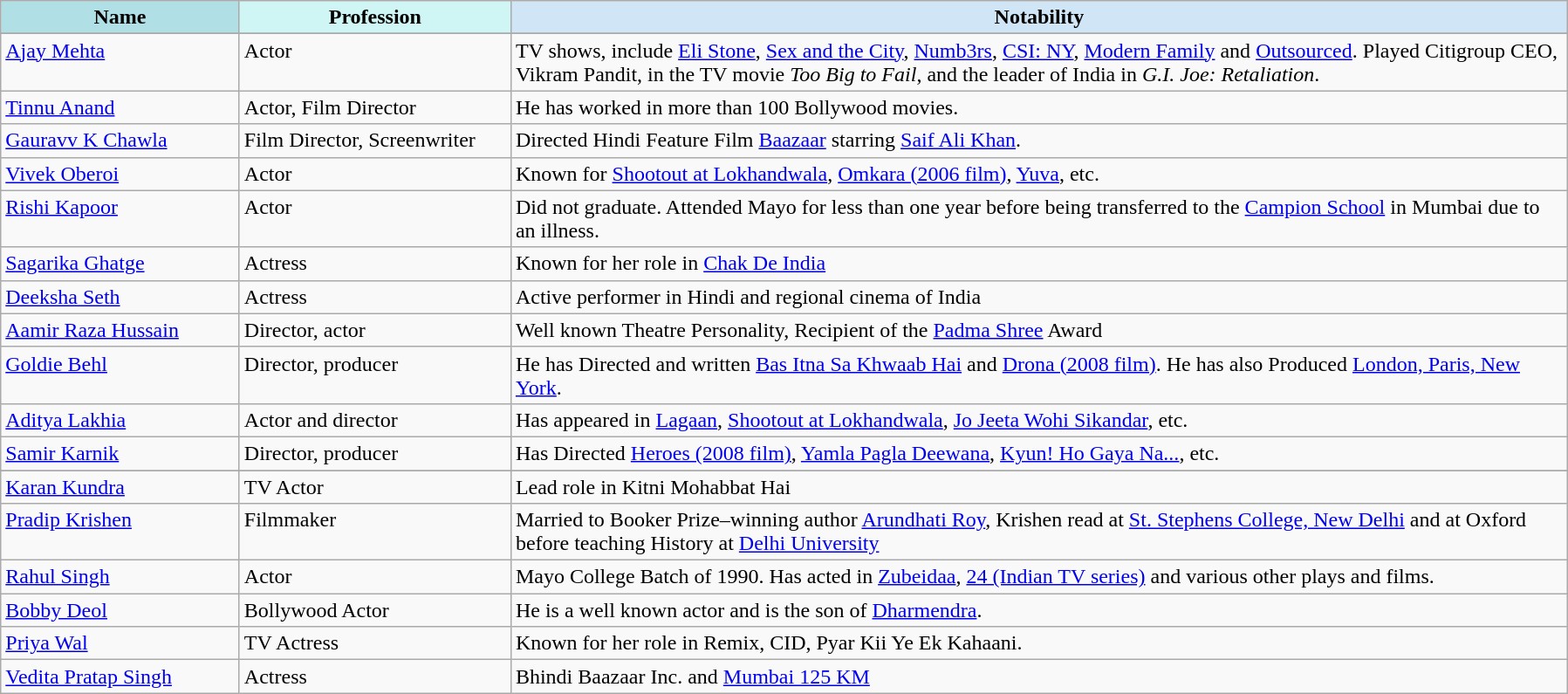<table class="wikitable" style="sortable">
<tr>
<th style="background:#b0e0e6" width="175px">Name</th>
<th style="background:#d0f5f5" width="200px">Profession</th>
<th style="background:#d0e5f5" width="800px">Notability</th>
</tr>
<tr valign="top">
</tr>
<tr valign="top">
<td><a href='#'>Ajay Mehta</a></td>
<td>Actor</td>
<td>TV shows, include <a href='#'>Eli Stone</a>, <a href='#'>Sex and the City</a>, <a href='#'>Numb3rs</a>, <a href='#'>CSI: NY</a>, <a href='#'>Modern Family</a> and <a href='#'>Outsourced</a>. Played Citigroup CEO, Vikram Pandit, in the TV movie <em>Too Big to Fail</em>, and the leader of India in <em>G.I. Joe: Retaliation</em>.</td>
</tr>
<tr valign="top">
<td><a href='#'>Tinnu Anand</a></td>
<td>Actor, Film Director</td>
<td>He has worked in more than 100 Bollywood movies.</td>
</tr>
<tr>
<td><a href='#'>Gauravv K Chawla</a></td>
<td>Film Director, Screenwriter</td>
<td>Directed Hindi Feature Film <a href='#'>Baazaar</a> starring <a href='#'>Saif Ali Khan</a>.</td>
</tr>
<tr valign="top">
<td><a href='#'>Vivek Oberoi</a></td>
<td>Actor</td>
<td>Known for <a href='#'>Shootout at Lokhandwala</a>, <a href='#'>Omkara (2006 film)</a>, <a href='#'>Yuva</a>, etc.</td>
</tr>
<tr valign="top">
<td><a href='#'>Rishi Kapoor</a></td>
<td>Actor</td>
<td>Did not graduate. Attended Mayo for less than one year before being transferred to the <a href='#'>Campion School</a> in Mumbai due to an illness.</td>
</tr>
<tr valign="top">
<td><a href='#'>Sagarika Ghatge</a></td>
<td>Actress</td>
<td>Known for her role in <a href='#'>Chak De India</a></td>
</tr>
<tr valign="top">
<td><a href='#'>Deeksha Seth</a></td>
<td>Actress</td>
<td>Active performer in Hindi and regional cinema of India</td>
</tr>
<tr valign="top">
<td><a href='#'>Aamir Raza Hussain</a></td>
<td>Director, actor</td>
<td>Well known Theatre Personality, Recipient of the <a href='#'>Padma Shree</a> Award</td>
</tr>
<tr valign="top">
<td><a href='#'>Goldie Behl</a></td>
<td>Director, producer</td>
<td>He has Directed and written <a href='#'>Bas Itna Sa Khwaab Hai</a> and <a href='#'>Drona (2008 film)</a>. He has also Produced <a href='#'>London, Paris, New York</a>.</td>
</tr>
<tr valign="top">
<td><a href='#'>Aditya Lakhia</a></td>
<td>Actor and director</td>
<td>Has appeared in <a href='#'>Lagaan</a>, <a href='#'>Shootout at Lokhandwala</a>, <a href='#'>Jo Jeeta Wohi Sikandar</a>, etc.</td>
</tr>
<tr valign="top">
<td><a href='#'>Samir Karnik</a></td>
<td>Director, producer</td>
<td>Has Directed <a href='#'>Heroes (2008 film)</a>, <a href='#'>Yamla Pagla Deewana</a>, <a href='#'>Kyun! Ho Gaya Na...</a>, etc.</td>
</tr>
<tr valign="top">
</tr>
<tr valign="top">
<td><a href='#'>Karan Kundra</a></td>
<td>TV Actor</td>
<td>Lead role in Kitni Mohabbat Hai</td>
</tr>
<tr valign="top">
<td><a href='#'>Pradip Krishen</a></td>
<td>Filmmaker</td>
<td>Married to Booker Prize–winning author <a href='#'>Arundhati Roy</a>, Krishen read at <a href='#'>St. Stephens College, New Delhi</a> and at Oxford before teaching History at <a href='#'>Delhi University</a></td>
</tr>
<tr valign="top">
<td><a href='#'>Rahul Singh</a></td>
<td>Actor</td>
<td>Mayo College Batch of 1990. Has acted in <a href='#'>Zubeidaa</a>, <a href='#'>24 (Indian TV series)</a> and various other plays and films.</td>
</tr>
<tr valign="top">
<td><a href='#'>Bobby Deol</a></td>
<td>Bollywood Actor</td>
<td>He is a well known actor and is the son of <a href='#'>Dharmendra</a>.</td>
</tr>
<tr valign="top">
<td><a href='#'>Priya Wal</a></td>
<td>TV Actress</td>
<td>Known for her role in Remix, CID, Pyar Kii Ye Ek Kahaani.</td>
</tr>
<tr valign="top">
<td><a href='#'>Vedita Pratap Singh</a></td>
<td>Actress</td>
<td>Bhindi Baazaar Inc. and <a href='#'>Mumbai 125 KM</a></td>
</tr>
</table>
